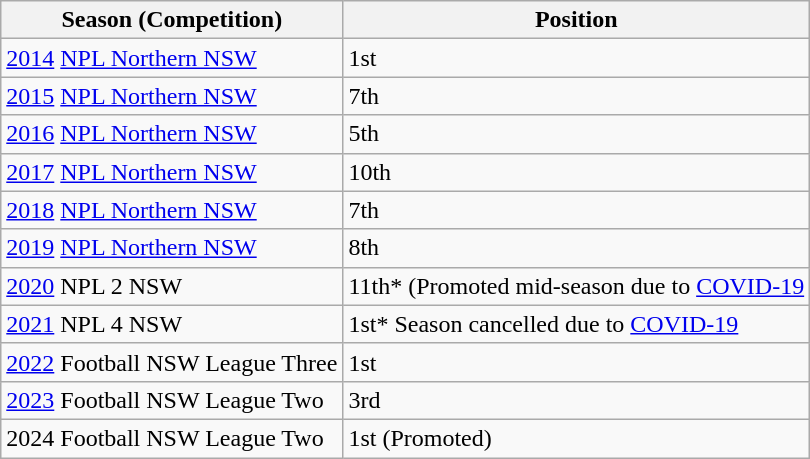<table class="wikitable">
<tr>
<th>Season (Competition)</th>
<th>Position</th>
</tr>
<tr>
<td><a href='#'>2014</a> <a href='#'>NPL Northern NSW</a></td>
<td>1st</td>
</tr>
<tr>
<td><a href='#'>2015</a> <a href='#'>NPL Northern NSW</a></td>
<td>7th</td>
</tr>
<tr>
<td><a href='#'>2016</a> <a href='#'>NPL Northern NSW</a></td>
<td>5th</td>
</tr>
<tr>
<td><a href='#'>2017</a> <a href='#'>NPL Northern NSW</a></td>
<td>10th</td>
</tr>
<tr>
<td><a href='#'>2018</a> <a href='#'>NPL Northern NSW</a></td>
<td>7th</td>
</tr>
<tr>
<td><a href='#'>2019</a> <a href='#'>NPL Northern NSW</a></td>
<td>8th</td>
</tr>
<tr>
<td><a href='#'>2020</a> NPL 2 NSW</td>
<td>11th* (Promoted mid-season due to <a href='#'>COVID-19</a></td>
</tr>
<tr>
<td><a href='#'>2021</a> NPL 4 NSW</td>
<td>1st* Season cancelled due to <a href='#'>COVID-19</a></td>
</tr>
<tr>
<td><a href='#'>2022</a> Football NSW League Three</td>
<td>1st</td>
</tr>
<tr>
<td><a href='#'>2023</a> Football NSW League Two</td>
<td>3rd</td>
</tr>
<tr>
<td>2024 Football NSW League Two</td>
<td>1st (Promoted)</td>
</tr>
</table>
